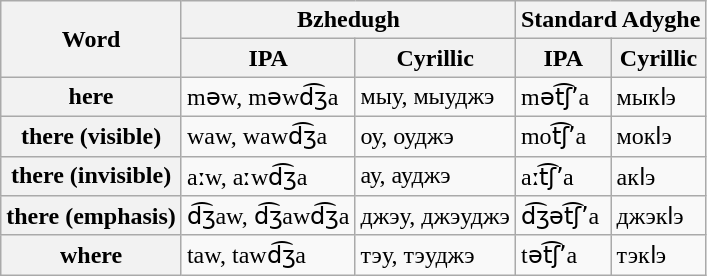<table class="wikitable" border="1" text-align="right">
<tr>
<th rowspan="2">Word</th>
<th colspan="2">Bzhedugh</th>
<th colspan="2">Standard Adyghe</th>
</tr>
<tr>
<th>IPA</th>
<th>Cyrillic</th>
<th>IPA</th>
<th>Cyrillic</th>
</tr>
<tr>
<th>here</th>
<td>məw, məwd͡ʒa</td>
<td>мыу, мыуджэ</td>
<td>mət͡ʃʼa</td>
<td>мыкӏэ</td>
</tr>
<tr>
<th>there (visible)</th>
<td>waw, wawd͡ʒa</td>
<td>оу, оуджэ</td>
<td>mot͡ʃʼa</td>
<td>мокӏэ</td>
</tr>
<tr>
<th>there (invisible)</th>
<td>aːw, aːwd͡ʒa</td>
<td>ау, ауджэ</td>
<td>aːt͡ʃʼa</td>
<td>акӏэ</td>
</tr>
<tr>
<th>there (emphasis)</th>
<td>d͡ʒaw, d͡ʒawd͡ʒa</td>
<td>джэу, джэуджэ</td>
<td>d͡ʒət͡ʃʼa</td>
<td>джэкӏэ</td>
</tr>
<tr>
<th>where</th>
<td>taw, tawd͡ʒa</td>
<td>тэу, тэуджэ</td>
<td>tət͡ʃʼa</td>
<td>тэкӏэ</td>
</tr>
</table>
